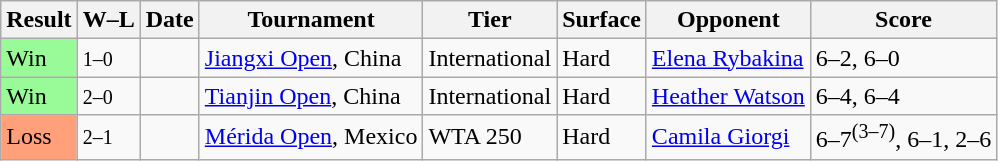<table class="sortable wikitable">
<tr>
<th>Result</th>
<th class="unsortable">W–L</th>
<th>Date</th>
<th>Tournament</th>
<th>Tier</th>
<th>Surface</th>
<th>Opponent</th>
<th class="unsortable">Score</th>
</tr>
<tr>
<td style="background:#98fb98">Win</td>
<td><small>1–0</small></td>
<td><a href='#'></a></td>
<td><a href='#'>Jiangxi Open</a>, China</td>
<td>International</td>
<td>Hard</td>
<td> <a href='#'>Elena Rybakina</a></td>
<td>6–2, 6–0</td>
</tr>
<tr>
<td style="background:#98fb98">Win</td>
<td><small>2–0</small></td>
<td><a href='#'></a></td>
<td><a href='#'>Tianjin Open</a>, China</td>
<td>International</td>
<td>Hard</td>
<td> <a href='#'>Heather Watson</a></td>
<td>6–4, 6–4</td>
</tr>
<tr>
<td style="background:#ffa07a">Loss</td>
<td><small>2–1</small></td>
<td><a href='#'></a></td>
<td><a href='#'>Mérida Open</a>, Mexico</td>
<td>WTA 250</td>
<td>Hard</td>
<td> <a href='#'>Camila Giorgi</a></td>
<td>6–7<sup>(3–7)</sup>, 6–1, 2–6</td>
</tr>
</table>
